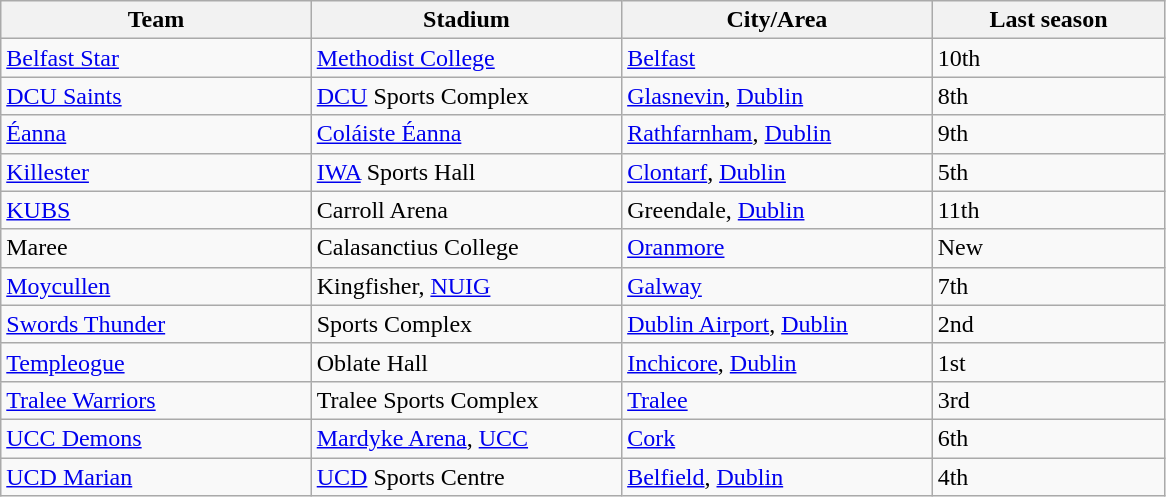<table class="wikitable">
<tr>
<th width=20%>Team</th>
<th width=20%>Stadium</th>
<th width=20%>City/Area</th>
<th width=15%>Last season</th>
</tr>
<tr>
<td><a href='#'>Belfast Star</a></td>
<td><a href='#'>Methodist College</a></td>
<td><a href='#'>Belfast</a></td>
<td>10th</td>
</tr>
<tr>
<td><a href='#'>DCU Saints</a></td>
<td><a href='#'>DCU</a> Sports Complex</td>
<td><a href='#'>Glasnevin</a>, <a href='#'>Dublin</a></td>
<td>8th</td>
</tr>
<tr>
<td><a href='#'>Éanna</a></td>
<td><a href='#'>Coláiste Éanna</a></td>
<td><a href='#'>Rathfarnham</a>, <a href='#'>Dublin</a></td>
<td>9th</td>
</tr>
<tr>
<td><a href='#'>Killester</a></td>
<td><a href='#'>IWA</a> Sports Hall</td>
<td><a href='#'>Clontarf</a>, <a href='#'>Dublin</a></td>
<td>5th</td>
</tr>
<tr>
<td><a href='#'>KUBS</a></td>
<td>Carroll Arena</td>
<td>Greendale, <a href='#'>Dublin</a></td>
<td>11th</td>
</tr>
<tr>
<td>Maree</td>
<td>Calasanctius College</td>
<td><a href='#'>Oranmore</a></td>
<td>New</td>
</tr>
<tr>
<td><a href='#'>Moycullen</a></td>
<td>Kingfisher, <a href='#'>NUIG</a></td>
<td><a href='#'>Galway</a></td>
<td>7th</td>
</tr>
<tr>
<td><a href='#'>Swords Thunder</a></td>
<td> Sports Complex</td>
<td><a href='#'>Dublin Airport</a>, <a href='#'>Dublin</a></td>
<td>2nd</td>
</tr>
<tr>
<td><a href='#'>Templeogue</a></td>
<td>Oblate Hall</td>
<td><a href='#'>Inchicore</a>, <a href='#'>Dublin</a></td>
<td>1st</td>
</tr>
<tr>
<td><a href='#'>Tralee Warriors</a></td>
<td>Tralee Sports Complex</td>
<td><a href='#'>Tralee</a></td>
<td>3rd</td>
</tr>
<tr>
<td><a href='#'>UCC Demons</a></td>
<td><a href='#'>Mardyke Arena</a>, <a href='#'>UCC</a></td>
<td><a href='#'>Cork</a></td>
<td>6th</td>
</tr>
<tr>
<td><a href='#'>UCD Marian</a></td>
<td><a href='#'>UCD</a> Sports Centre</td>
<td><a href='#'>Belfield</a>, <a href='#'>Dublin</a></td>
<td>4th</td>
</tr>
</table>
